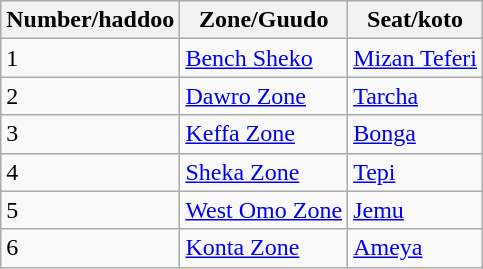<table class="wikitable sortable">
<tr>
<th>Number/haddoo</th>
<th>Zone/Guudo</th>
<th>Seat/koto</th>
</tr>
<tr>
<td>1</td>
<td><a href='#'>Bench Sheko</a></td>
<td><a href='#'>Mizan Teferi</a></td>
</tr>
<tr>
<td>2</td>
<td><a href='#'>Dawro Zone</a></td>
<td><a href='#'>Tarcha</a></td>
</tr>
<tr>
<td>3</td>
<td><a href='#'>Keffa Zone</a></td>
<td><a href='#'>Bonga</a></td>
</tr>
<tr>
<td>4</td>
<td><a href='#'>Sheka Zone</a></td>
<td><a href='#'>Tepi</a></td>
</tr>
<tr>
<td>5</td>
<td><a href='#'>West Omo Zone</a></td>
<td><a href='#'>Jemu</a></td>
</tr>
<tr>
<td>6</td>
<td><a href='#'>Konta Zone</a></td>
<td><a href='#'>Ameya</a></td>
</tr>
</table>
